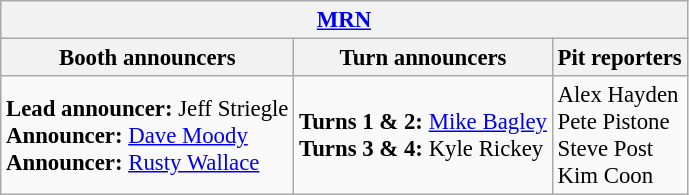<table class="wikitable" style="font-size: 95%;">
<tr>
<th colspan="3"><a href='#'>MRN</a></th>
</tr>
<tr>
<th>Booth announcers</th>
<th>Turn announcers</th>
<th>Pit reporters</th>
</tr>
<tr>
<td><strong>Lead announcer:</strong> Jeff Striegle<br><strong>Announcer:</strong> <a href='#'>Dave Moody</a><br><strong>Announcer:</strong> <a href='#'>Rusty Wallace</a></td>
<td><strong>Turns 1 & 2:</strong> <a href='#'>Mike Bagley</a><br><strong>Turns 3 & 4:</strong> Kyle Rickey</td>
<td>Alex Hayden<br>Pete Pistone<br>Steve Post<br>Kim Coon</td>
</tr>
</table>
